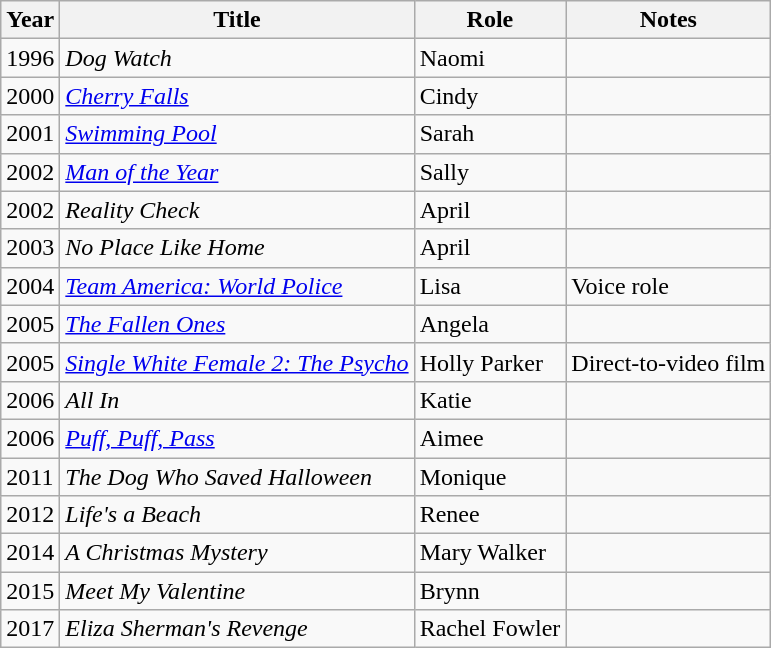<table class="wikitable sortable">
<tr>
<th>Year</th>
<th>Title</th>
<th>Role</th>
<th class="unsortable">Notes</th>
</tr>
<tr>
<td>1996</td>
<td><em>Dog Watch</em></td>
<td>Naomi</td>
<td></td>
</tr>
<tr>
<td>2000</td>
<td><em><a href='#'>Cherry Falls</a></em></td>
<td>Cindy</td>
<td></td>
</tr>
<tr>
<td>2001</td>
<td><em><a href='#'>Swimming Pool</a></em></td>
<td>Sarah</td>
<td></td>
</tr>
<tr>
<td>2002</td>
<td><em><a href='#'>Man of the Year</a></em></td>
<td>Sally</td>
<td></td>
</tr>
<tr>
<td>2002</td>
<td><em>Reality Check</em></td>
<td>April</td>
<td></td>
</tr>
<tr>
<td>2003</td>
<td><em>No Place Like Home</em></td>
<td>April</td>
<td></td>
</tr>
<tr>
<td>2004</td>
<td><em><a href='#'>Team America: World Police</a></em></td>
<td>Lisa</td>
<td>Voice role</td>
</tr>
<tr>
<td>2005</td>
<td><em><a href='#'>The Fallen Ones</a></em></td>
<td>Angela</td>
<td></td>
</tr>
<tr>
<td>2005</td>
<td><em><a href='#'>Single White Female 2: The Psycho</a></em></td>
<td>Holly Parker</td>
<td>Direct-to-video film</td>
</tr>
<tr>
<td>2006</td>
<td><em>All In</em></td>
<td>Katie</td>
<td></td>
</tr>
<tr>
<td>2006</td>
<td><em><a href='#'>Puff, Puff, Pass</a></em></td>
<td>Aimee</td>
<td></td>
</tr>
<tr>
<td>2011</td>
<td><em>The Dog Who Saved Halloween</em></td>
<td>Monique</td>
<td></td>
</tr>
<tr>
<td>2012</td>
<td><em>Life's a Beach</em></td>
<td>Renee</td>
<td></td>
</tr>
<tr>
<td>2014</td>
<td><em>A Christmas Mystery</em></td>
<td>Mary Walker</td>
<td></td>
</tr>
<tr>
<td>2015</td>
<td><em>Meet My Valentine</em></td>
<td>Brynn</td>
<td></td>
</tr>
<tr>
<td>2017</td>
<td><em>Eliza Sherman's Revenge</em></td>
<td>Rachel Fowler</td>
<td></td>
</tr>
</table>
